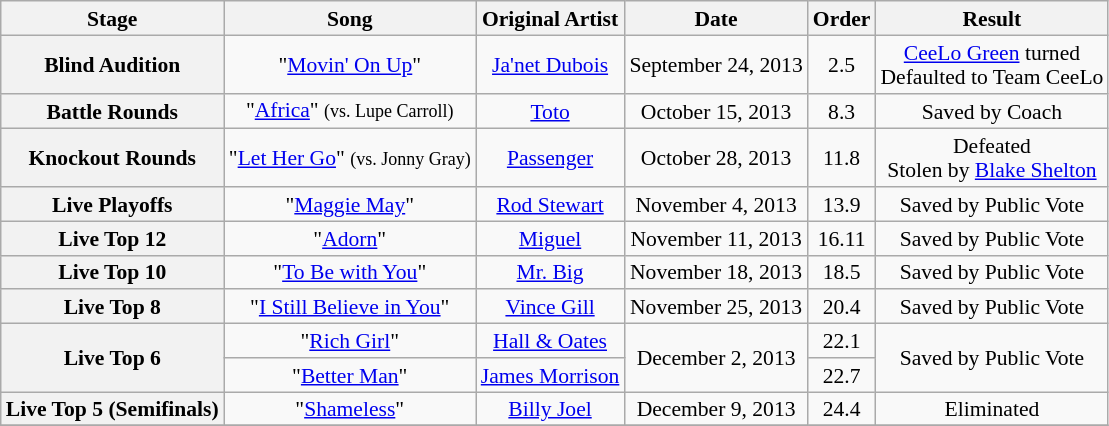<table class="wikitable" style="text-align:center; font-size:90%; line-height:16px;">
<tr>
<th scope="col">Stage</th>
<th scope="col">Song</th>
<th scope="col">Original Artist</th>
<th scope="col">Date</th>
<th scope="col">Order</th>
<th scope="col">Result</th>
</tr>
<tr>
<th scope="row">Blind Audition</th>
<td>"<a href='#'>Movin' On Up</a>"</td>
<td><a href='#'>Ja'net Dubois</a></td>
<td>September 24, 2013</td>
<td>2.5</td>
<td><a href='#'>CeeLo Green</a> turned<br>Defaulted to Team CeeLo</td>
</tr>
<tr>
<th scope="row">Battle Rounds</th>
<td>"<a href='#'>Africa</a>" <small>(vs. Lupe Carroll)</small></td>
<td><a href='#'>Toto</a></td>
<td>October 15, 2013</td>
<td>8.3</td>
<td>Saved by Coach</td>
</tr>
<tr>
<th scope="row">Knockout Rounds</th>
<td>"<a href='#'>Let Her Go</a>" <small>(vs. Jonny Gray)</small></td>
<td><a href='#'>Passenger</a></td>
<td>October 28, 2013</td>
<td>11.8</td>
<td>Defeated<br>Stolen by <a href='#'>Blake Shelton</a></td>
</tr>
<tr>
<th scope="row">Live Playoffs</th>
<td>"<a href='#'>Maggie May</a>"</td>
<td><a href='#'>Rod Stewart</a></td>
<td>November 4, 2013</td>
<td>13.9</td>
<td>Saved by Public Vote</td>
</tr>
<tr>
<th scope="row">Live Top 12</th>
<td>"<a href='#'>Adorn</a>"</td>
<td><a href='#'>Miguel</a></td>
<td>November 11, 2013</td>
<td>16.11</td>
<td>Saved by Public Vote</td>
</tr>
<tr>
<th scope="row">Live Top 10</th>
<td>"<a href='#'>To Be with You</a>"</td>
<td><a href='#'>Mr. Big</a></td>
<td>November 18, 2013</td>
<td>18.5</td>
<td>Saved by Public Vote</td>
</tr>
<tr>
<th scope="row">Live Top 8</th>
<td>"<a href='#'>I Still Believe in You</a>"</td>
<td><a href='#'>Vince Gill</a></td>
<td>November 25, 2013</td>
<td>20.4</td>
<td>Saved by Public Vote</td>
</tr>
<tr>
<th scope="row" rowspan="2">Live Top 6</th>
<td>"<a href='#'>Rich Girl</a>"</td>
<td><a href='#'>Hall & Oates</a></td>
<td rowspan="2">December 2, 2013</td>
<td>22.1</td>
<td rowspan="2">Saved by Public Vote</td>
</tr>
<tr>
<td>"<a href='#'>Better Man</a>"</td>
<td><a href='#'>James Morrison</a></td>
<td>22.7</td>
</tr>
<tr>
<th scope="row">Live Top 5 (Semifinals)</th>
<td>"<a href='#'>Shameless</a>"</td>
<td><a href='#'>Billy Joel</a></td>
<td>December 9, 2013</td>
<td>24.4</td>
<td>Eliminated</td>
</tr>
<tr>
</tr>
</table>
